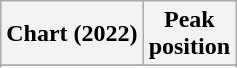<table class="wikitable sortable plainrowheaders" style="text-align:center">
<tr>
<th scope="col">Chart (2022)</th>
<th scope="col">Peak<br>position</th>
</tr>
<tr>
</tr>
<tr>
</tr>
<tr>
</tr>
</table>
